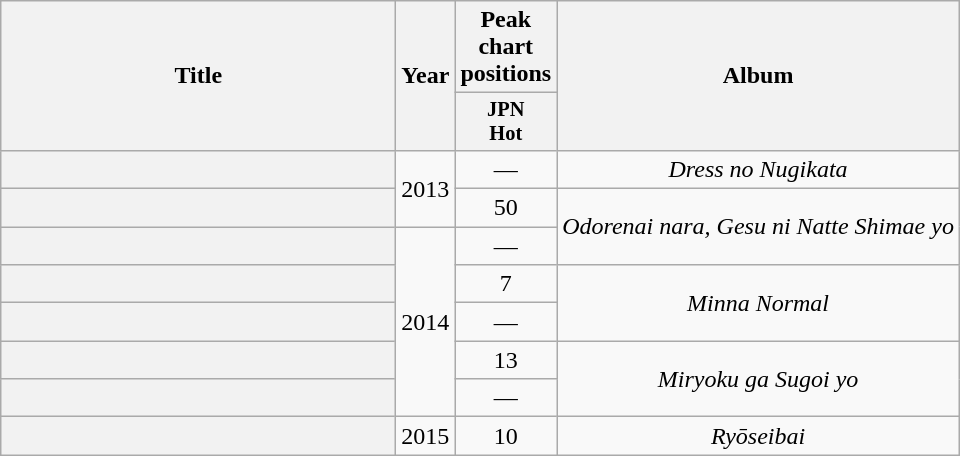<table class="wikitable plainrowheaders" style="text-align:center;">
<tr>
<th scope="col" rowspan="2" style="width:16em;">Title</th>
<th scope="col" rowspan="2">Year</th>
<th scope="col" colspan="1">Peak chart positions</th>
<th scope="col" rowspan="2">Album</th>
</tr>
<tr>
<th style="width:3em;font-size:85%">JPN<br>Hot<br></th>
</tr>
<tr>
<th scope="row"></th>
<td rowspan="2">2013</td>
<td>—</td>
<td><em>Dress no Nugikata</em></td>
</tr>
<tr>
<th scope="row"></th>
<td>50</td>
<td rowspan=2><em>Odorenai nara, Gesu ni Natte Shimae yo</em></td>
</tr>
<tr>
<th scope="row"></th>
<td rowspan="5">2014</td>
<td>—</td>
</tr>
<tr>
<th scope="row"></th>
<td>7</td>
<td rowspan=2><em>Minna Normal</em></td>
</tr>
<tr>
<th scope="row"></th>
<td>—</td>
</tr>
<tr>
<th scope="row"></th>
<td>13</td>
<td rowspan=2><em>Miryoku ga Sugoi yo</em></td>
</tr>
<tr>
<th scope="row"></th>
<td>—</td>
</tr>
<tr>
<th scope="row"></th>
<td>2015</td>
<td>10</td>
<td><em>Ryōseibai</em></td>
</tr>
</table>
